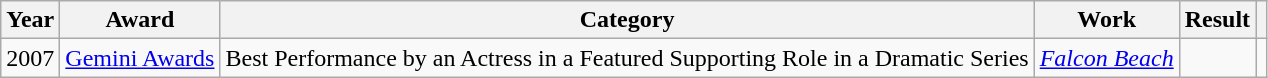<table class="wikitable sortable">
<tr>
<th>Year</th>
<th>Award</th>
<th>Category</th>
<th>Work</th>
<th>Result</th>
<th class="unsortable"></th>
</tr>
<tr>
<td>2007</td>
<td><a href='#'>Gemini Awards</a></td>
<td>Best Performance by an Actress in a Featured Supporting Role in a Dramatic Series</td>
<td><em><a href='#'>Falcon Beach</a></em></td>
<td></td>
<td></td>
</tr>
</table>
